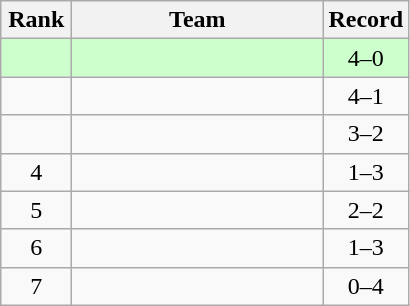<table class=wikitable style="text-align:center;">
<tr>
<th width=40>Rank</th>
<th width=160>Team</th>
<th>Record</th>
</tr>
<tr bgcolor=#ccffcc>
<td></td>
<td align=left></td>
<td>4–0</td>
</tr>
<tr>
<td></td>
<td align=left></td>
<td>4–1</td>
</tr>
<tr>
<td></td>
<td align=left></td>
<td>3–2</td>
</tr>
<tr>
<td>4</td>
<td align=left></td>
<td>1–3</td>
</tr>
<tr>
<td>5</td>
<td align=left></td>
<td>2–2</td>
</tr>
<tr>
<td>6</td>
<td align=left></td>
<td>1–3</td>
</tr>
<tr>
<td>7</td>
<td align=left></td>
<td>0–4</td>
</tr>
</table>
